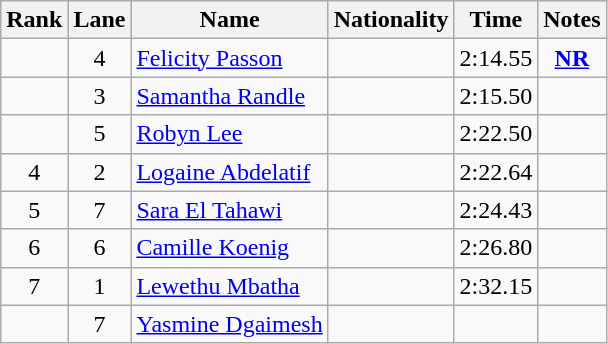<table class="wikitable sortable" style="text-align:center">
<tr>
<th>Rank</th>
<th>Lane</th>
<th>Name</th>
<th>Nationality</th>
<th>Time</th>
<th>Notes</th>
</tr>
<tr>
<td></td>
<td>4</td>
<td align=left><a href='#'>Felicity Passon</a></td>
<td align=left></td>
<td>2:14.55</td>
<td><strong><a href='#'>NR</a></strong></td>
</tr>
<tr>
<td></td>
<td>3</td>
<td align=left><a href='#'>Samantha Randle</a></td>
<td align=left></td>
<td>2:15.50</td>
<td></td>
</tr>
<tr>
<td></td>
<td>5</td>
<td align=left><a href='#'>Robyn Lee</a></td>
<td align=left></td>
<td>2:22.50</td>
<td></td>
</tr>
<tr>
<td>4</td>
<td>2</td>
<td align=left><a href='#'>Logaine Abdelatif</a></td>
<td align=left></td>
<td>2:22.64</td>
<td></td>
</tr>
<tr>
<td>5</td>
<td>7</td>
<td align=left><a href='#'>Sara El Tahawi</a></td>
<td align=left></td>
<td>2:24.43</td>
<td></td>
</tr>
<tr>
<td>6</td>
<td>6</td>
<td align=left><a href='#'>Camille Koenig</a></td>
<td align=left></td>
<td>2:26.80</td>
<td></td>
</tr>
<tr>
<td>7</td>
<td>1</td>
<td align=left><a href='#'>Lewethu Mbatha</a></td>
<td align=left></td>
<td>2:32.15</td>
<td></td>
</tr>
<tr>
<td></td>
<td>7</td>
<td align=left><a href='#'>Yasmine Dgaimesh</a></td>
<td align=left></td>
<td></td>
<td></td>
</tr>
</table>
